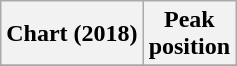<table class="wikitable plainrowheaders" style="text-align:center">
<tr>
<th scope="col">Chart (2018)</th>
<th scope="col">Peak<br> position</th>
</tr>
<tr>
</tr>
</table>
